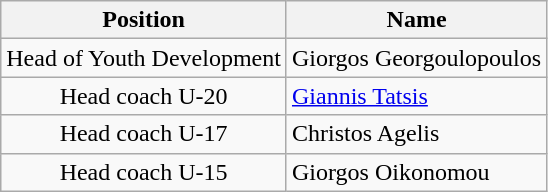<table class="wikitable" style="text-align: center;">
<tr>
<th>Position</th>
<th>Name</th>
</tr>
<tr>
<td>Head of Youth Development</td>
<td style="text-align:left;">Giorgos Georgoulopoulos</td>
</tr>
<tr>
<td>Head coach U-20</td>
<td style="text-align:left;"><a href='#'>Giannis Tatsis</a></td>
</tr>
<tr>
<td>Head coach U-17</td>
<td style="text-align:left;">Christos Agelis</td>
</tr>
<tr>
<td>Head coach U-15</td>
<td style="text-align:left;">Giorgos Oikonomou</td>
</tr>
</table>
